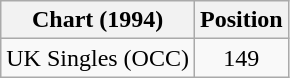<table class="wikitable sortable">
<tr>
<th>Chart (1994)</th>
<th>Position</th>
</tr>
<tr>
<td align="left">UK Singles (OCC)</td>
<td style="text-align:center;">149</td>
</tr>
</table>
